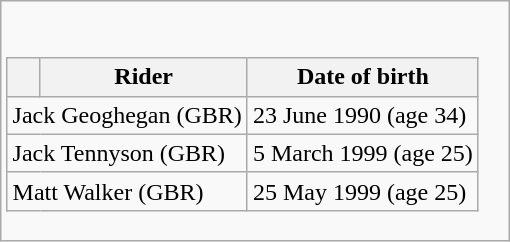<table class="wikitable">
<tr>
<td><br><table class="wikitable">
<tr>
<th></th>
<th>Rider</th>
<th>Date of birth</th>
</tr>
<tr>
<td colspan="2">Jack Geoghegan (<abbr>GBR</abbr>)</td>
<td>23 June 1990 (age 34)</td>
</tr>
<tr>
<td colspan="2">Jack Tennyson (<abbr>GBR</abbr>)</td>
<td>5 March 1999 (age 25)</td>
</tr>
<tr>
<td colspan="2">Matt Walker (<abbr>GBR</abbr>)</td>
<td>25 May 1999 (age 25)</td>
</tr>
</table>
</td>
</tr>
</table>
